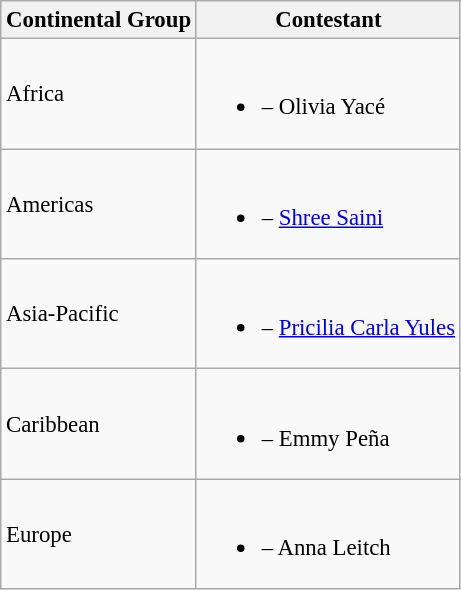<table class="wikitable sortable" style="font-size:95%;">
<tr>
<th>Continental Group</th>
<th>Contestant</th>
</tr>
<tr>
<td>Africa</td>
<td><br><ul><li> – Olivia Yacé</li></ul></td>
</tr>
<tr>
<td>Americas</td>
<td><br><ul><li> – <a href='#'>Shree Saini</a></li></ul></td>
</tr>
<tr>
<td>Asia-Pacific</td>
<td><br><ul><li> – <a href='#'>Pricilia Carla Yules</a></li></ul></td>
</tr>
<tr>
<td>Caribbean</td>
<td><br><ul><li> – Emmy Peña</li></ul></td>
</tr>
<tr>
<td>Europe</td>
<td><br><ul><li> – Anna Leitch</li></ul></td>
</tr>
</table>
